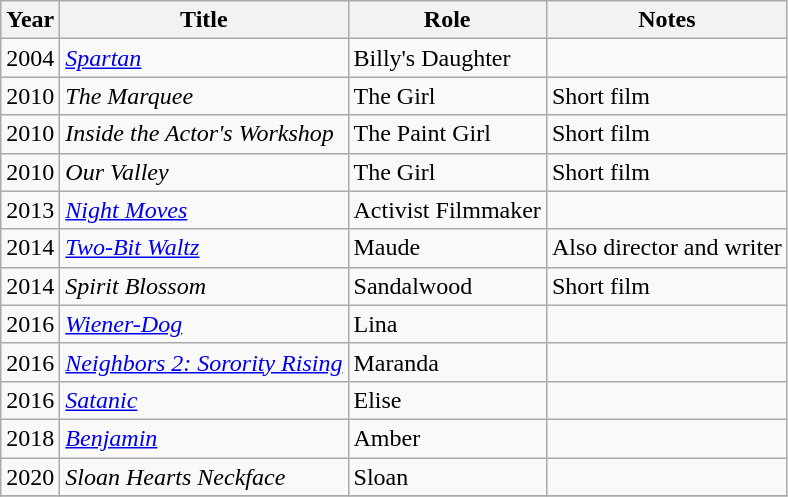<table class="wikitable sortable">
<tr>
<th>Year</th>
<th>Title</th>
<th>Role</th>
<th class="unsortable">Notes</th>
</tr>
<tr>
<td>2004</td>
<td><em><a href='#'>Spartan</a></em></td>
<td>Billy's Daughter</td>
<td></td>
</tr>
<tr>
<td>2010</td>
<td><em>The Marquee</em></td>
<td>The Girl</td>
<td>Short film</td>
</tr>
<tr>
<td>2010</td>
<td><em>Inside the Actor's Workshop</em></td>
<td>The Paint Girl</td>
<td>Short film</td>
</tr>
<tr>
<td>2010</td>
<td><em>Our Valley</em></td>
<td>The Girl</td>
<td>Short film</td>
</tr>
<tr>
<td>2013</td>
<td><em><a href='#'>Night Moves</a></em></td>
<td>Activist Filmmaker</td>
<td></td>
</tr>
<tr>
<td>2014</td>
<td><em><a href='#'>Two-Bit Waltz</a></em></td>
<td>Maude</td>
<td>Also director and writer</td>
</tr>
<tr>
<td>2014</td>
<td><em>Spirit Blossom</em></td>
<td>Sandalwood</td>
<td>Short film</td>
</tr>
<tr>
<td>2016</td>
<td><em><a href='#'>Wiener-Dog</a></em></td>
<td>Lina</td>
<td></td>
</tr>
<tr>
<td>2016</td>
<td><em><a href='#'>Neighbors 2: Sorority Rising</a></em></td>
<td>Maranda</td>
<td></td>
</tr>
<tr>
<td>2016</td>
<td><em><a href='#'>Satanic</a></em></td>
<td>Elise</td>
<td></td>
</tr>
<tr>
<td>2018</td>
<td><a href='#'><em>Benjamin</em></a></td>
<td>Amber</td>
<td></td>
</tr>
<tr>
<td>2020</td>
<td><em>Sloan Hearts Neckface</em></td>
<td>Sloan</td>
<td></td>
</tr>
<tr>
</tr>
</table>
